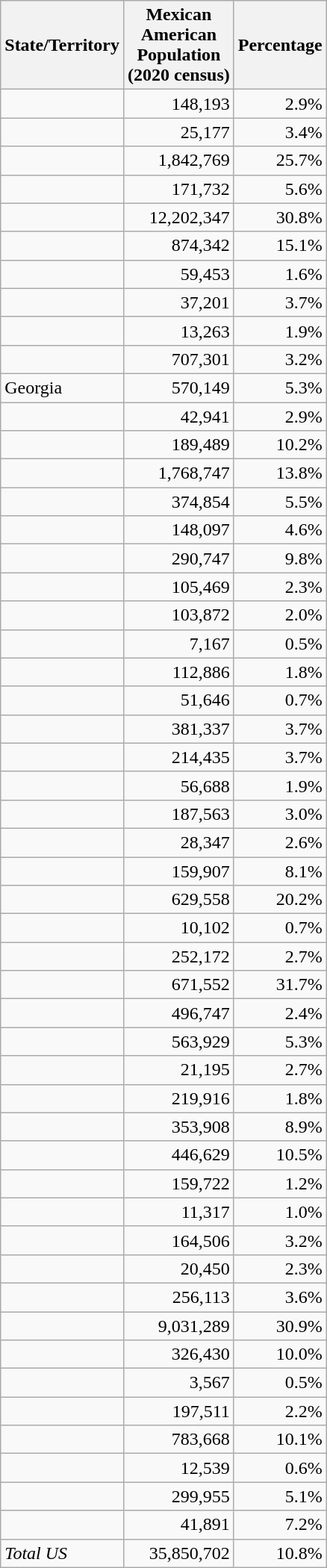<table class="wikitable sortable">
<tr>
<th>State/Territory</th>
<th>Mexican<br>American<br>Population<br>(2020 census)</th>
<th>Percentage</th>
</tr>
<tr>
<td></td>
<td align="right">148,193</td>
<td align="right">2.9%</td>
</tr>
<tr>
<td></td>
<td align="right">25,177</td>
<td align="right">3.4%</td>
</tr>
<tr>
<td></td>
<td align="right">1,842,769</td>
<td align="right">25.7%</td>
</tr>
<tr>
<td></td>
<td align="right">171,732</td>
<td align="right">5.6%</td>
</tr>
<tr>
<td></td>
<td align="right">12,202,347</td>
<td align="right">30.8%</td>
</tr>
<tr>
<td></td>
<td align="right">874,342</td>
<td align="right">15.1%</td>
</tr>
<tr>
<td></td>
<td align="right">59,453</td>
<td align="right">1.6%</td>
</tr>
<tr>
<td></td>
<td align="right">37,201</td>
<td align="right">3.7%</td>
</tr>
<tr>
<td></td>
<td align="right">13,263</td>
<td align="right">1.9%</td>
</tr>
<tr>
<td></td>
<td align="right">707,301</td>
<td align="right">3.2%</td>
</tr>
<tr>
<td> Georgia</td>
<td align="right">570,149</td>
<td align="right">5.3%</td>
</tr>
<tr>
<td></td>
<td align="right">42,941</td>
<td align="right">2.9%</td>
</tr>
<tr>
<td></td>
<td align="right">189,489</td>
<td align="right">10.2%</td>
</tr>
<tr>
<td></td>
<td align="right">1,768,747</td>
<td align="right">13.8%</td>
</tr>
<tr>
<td></td>
<td align="right">374,854</td>
<td align="right">5.5%</td>
</tr>
<tr>
<td></td>
<td align="right">148,097</td>
<td align="right">4.6%</td>
</tr>
<tr>
<td></td>
<td align="right">290,747</td>
<td align="right">9.8%</td>
</tr>
<tr>
<td></td>
<td align="right">105,469</td>
<td align="right">2.3%</td>
</tr>
<tr>
<td></td>
<td align="right">103,872</td>
<td align="right">2.0%</td>
</tr>
<tr>
<td></td>
<td align="right">7,167</td>
<td align="right">0.5%</td>
</tr>
<tr>
<td></td>
<td align="right">112,886</td>
<td align="right">1.8%</td>
</tr>
<tr>
<td></td>
<td align="right">51,646</td>
<td align="right">0.7%</td>
</tr>
<tr>
<td></td>
<td align="right">381,337</td>
<td align="right">3.7%</td>
</tr>
<tr>
<td></td>
<td align="right">214,435</td>
<td align="right">3.7%</td>
</tr>
<tr>
<td></td>
<td align="right">56,688</td>
<td align="right">1.9%</td>
</tr>
<tr>
<td></td>
<td align="right">187,563</td>
<td align="right">3.0%</td>
</tr>
<tr>
<td></td>
<td align="right">28,347</td>
<td align="right">2.6%</td>
</tr>
<tr>
<td></td>
<td align="right">159,907</td>
<td align="right">8.1%</td>
</tr>
<tr>
<td></td>
<td align="right">629,558</td>
<td align="right">20.2%</td>
</tr>
<tr>
<td></td>
<td align="right">10,102</td>
<td align="right">0.7%</td>
</tr>
<tr>
<td></td>
<td align="right">252,172</td>
<td align="right">2.7%</td>
</tr>
<tr>
<td></td>
<td align="right">671,552</td>
<td align="right">31.7%</td>
</tr>
<tr>
<td></td>
<td align="right">496,747</td>
<td align="right">2.4%</td>
</tr>
<tr>
<td></td>
<td align="right">563,929</td>
<td align="right">5.3%</td>
</tr>
<tr>
<td></td>
<td align="right">21,195</td>
<td align="right">2.7%</td>
</tr>
<tr>
<td></td>
<td align="right">219,916</td>
<td align="right">1.8%</td>
</tr>
<tr>
<td></td>
<td align="right">353,908</td>
<td align="right">8.9%</td>
</tr>
<tr>
<td></td>
<td align="right">446,629</td>
<td align="right">10.5%</td>
</tr>
<tr>
<td></td>
<td align="right">159,722</td>
<td align="right">1.2%</td>
</tr>
<tr>
<td></td>
<td align="right">11,317</td>
<td align="right">1.0%</td>
</tr>
<tr>
<td></td>
<td align="right">164,506</td>
<td align="right">3.2%</td>
</tr>
<tr>
<td></td>
<td align="right">20,450</td>
<td align="right">2.3%</td>
</tr>
<tr>
<td></td>
<td align="right">256,113</td>
<td align="right">3.6%</td>
</tr>
<tr>
<td></td>
<td align="right">9,031,289</td>
<td align="right">30.9%</td>
</tr>
<tr>
<td></td>
<td align="right">326,430</td>
<td align="right">10.0%</td>
</tr>
<tr>
<td></td>
<td align="right">3,567</td>
<td align="right">0.5%</td>
</tr>
<tr>
<td></td>
<td align="right">197,511</td>
<td align="right">2.2%</td>
</tr>
<tr>
<td></td>
<td align="right">783,668</td>
<td align="right">10.1%</td>
</tr>
<tr>
<td></td>
<td align="right">12,539</td>
<td align="right">0.6%</td>
</tr>
<tr>
<td></td>
<td align="right">299,955</td>
<td align="right">5.1%</td>
</tr>
<tr>
<td></td>
<td align="right">41,891</td>
<td align="right">7.2%</td>
</tr>
<tr>
<td><em>Total US</em></td>
<td align="right">35,850,702</td>
<td align="right">10.8%</td>
</tr>
</table>
